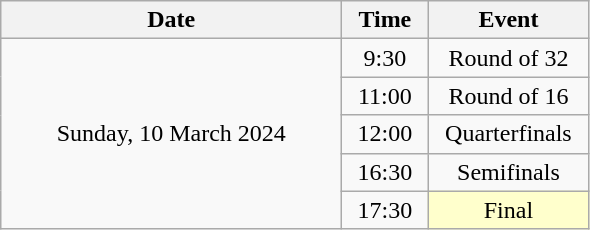<table class = "wikitable" style="text-align:center;">
<tr>
<th width=220>Date</th>
<th width=50>Time</th>
<th width=100>Event</th>
</tr>
<tr>
<td rowspan=5>Sunday, 10 March 2024</td>
<td>9:30</td>
<td>Round of 32</td>
</tr>
<tr>
<td>11:00</td>
<td>Round of 16</td>
</tr>
<tr>
<td>12:00</td>
<td>Quarterfinals</td>
</tr>
<tr>
<td>16:30</td>
<td>Semifinals</td>
</tr>
<tr>
<td>17:30</td>
<td bgcolor=ffffcc>Final</td>
</tr>
</table>
